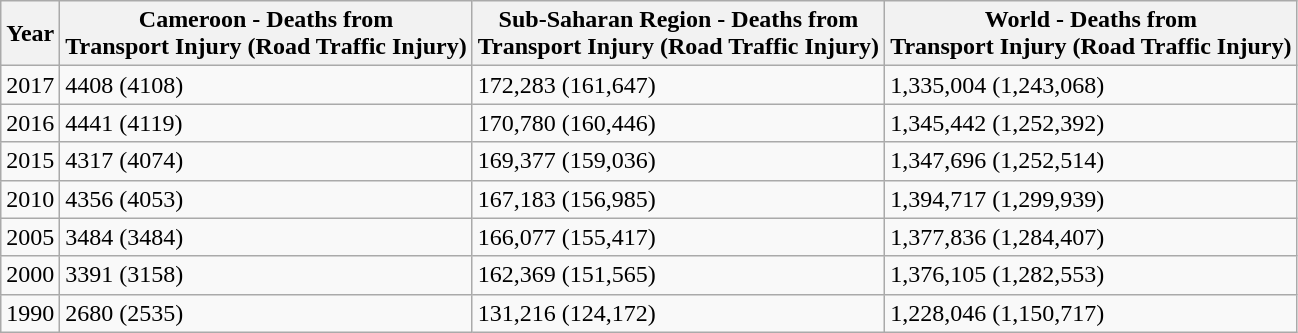<table class="wikitable sortable">
<tr>
<th>Year</th>
<th>Cameroon - Deaths from<br>Transport Injury (Road Traffic Injury)</th>
<th>Sub-Saharan Region - Deaths from<br>Transport Injury (Road Traffic Injury)</th>
<th>World - Deaths from<br>Transport Injury (Road Traffic Injury)</th>
</tr>
<tr>
<td>2017</td>
<td>4408 (4108)</td>
<td>172,283 (161,647)</td>
<td>1,335,004 (1,243,068)</td>
</tr>
<tr>
<td>2016</td>
<td>4441 (4119)</td>
<td>170,780 (160,446)</td>
<td>1,345,442 (1,252,392)</td>
</tr>
<tr>
<td>2015</td>
<td>4317 (4074)</td>
<td>169,377 (159,036)</td>
<td>1,347,696 (1,252,514)</td>
</tr>
<tr>
<td>2010</td>
<td>4356 (4053)</td>
<td>167,183 (156,985)</td>
<td>1,394,717 (1,299,939)</td>
</tr>
<tr>
<td>2005</td>
<td>3484 (3484)</td>
<td>166,077 (155,417)</td>
<td>1,377,836 (1,284,407)</td>
</tr>
<tr>
<td>2000</td>
<td>3391 (3158)</td>
<td>162,369 (151,565)</td>
<td>1,376,105 (1,282,553)</td>
</tr>
<tr>
<td>1990</td>
<td>2680 (2535)</td>
<td>131,216 (124,172)</td>
<td>1,228,046 (1,150,717)</td>
</tr>
</table>
